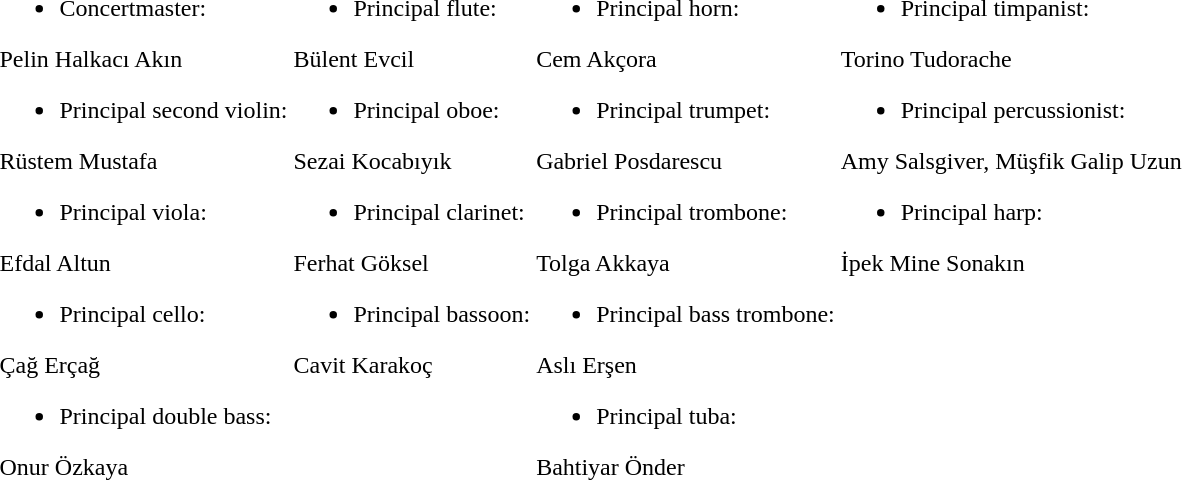<table>
<tr>
<td valign="top"><br><ul><li>Concertmaster:</li></ul>Pelin Halkacı Akın<ul><li>Principal second violin:</li></ul>Rüstem Mustafa<ul><li>Principal viola:</li></ul>Efdal Altun<ul><li>Principal cello:</li></ul>Çağ Erçağ<ul><li>Principal double bass:</li></ul>Onur Özkaya</td>
<td valign="top"><br><ul><li>Principal flute:</li></ul>Bülent Evcil<ul><li>Principal oboe:</li></ul>Sezai Kocabıyık<ul><li>Principal clarinet:</li></ul>Ferhat Göksel<ul><li>Principal bassoon:</li></ul>Cavit Karakoç</td>
<td valign="top"><br><ul><li>Principal horn:</li></ul>Cem Akçora<ul><li>Principal trumpet:</li></ul>Gabriel Posdarescu<ul><li>Principal trombone:</li></ul>Tolga Akkaya<ul><li>Principal bass trombone:</li></ul>Aslı Erşen<ul><li>Principal tuba:</li></ul>Bahtiyar Önder</td>
<td valign="top"><br><ul><li>Principal timpanist:</li></ul>Torino Tudorache<ul><li>Principal percussionist:</li></ul>Amy Salsgiver, 
Müşfik Galip Uzun<ul><li>Principal harp:</li></ul>İpek Mine Sonakın</td>
</tr>
</table>
